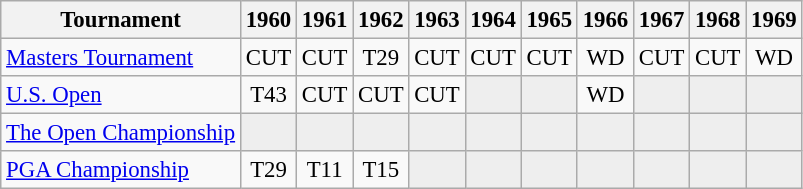<table class="wikitable" style="font-size:95%;text-align:center;">
<tr>
<th>Tournament</th>
<th>1960</th>
<th>1961</th>
<th>1962</th>
<th>1963</th>
<th>1964</th>
<th>1965</th>
<th>1966</th>
<th>1967</th>
<th>1968</th>
<th>1969</th>
</tr>
<tr>
<td align=left><a href='#'>Masters Tournament</a></td>
<td>CUT</td>
<td>CUT</td>
<td>T29</td>
<td>CUT</td>
<td>CUT</td>
<td>CUT</td>
<td>WD</td>
<td>CUT</td>
<td>CUT</td>
<td>WD</td>
</tr>
<tr>
<td align=left><a href='#'>U.S. Open</a></td>
<td>T43</td>
<td>CUT</td>
<td>CUT</td>
<td>CUT</td>
<td style="background:#eeeeee;"></td>
<td style="background:#eeeeee;"></td>
<td>WD</td>
<td style="background:#eeeeee;"></td>
<td style="background:#eeeeee;"></td>
<td style="background:#eeeeee;"></td>
</tr>
<tr>
<td align=left><a href='#'>The Open Championship</a></td>
<td style="background:#eeeeee;"></td>
<td style="background:#eeeeee;"></td>
<td style="background:#eeeeee;"></td>
<td style="background:#eeeeee;"></td>
<td style="background:#eeeeee;"></td>
<td style="background:#eeeeee;"></td>
<td style="background:#eeeeee;"></td>
<td style="background:#eeeeee;"></td>
<td style="background:#eeeeee;"></td>
<td style="background:#eeeeee;"></td>
</tr>
<tr>
<td align=left><a href='#'>PGA Championship</a></td>
<td>T29</td>
<td>T11</td>
<td>T15</td>
<td style="background:#eeeeee;"></td>
<td style="background:#eeeeee;"></td>
<td style="background:#eeeeee;"></td>
<td style="background:#eeeeee;"></td>
<td style="background:#eeeeee;"></td>
<td style="background:#eeeeee;"></td>
<td style="background:#eeeeee;"></td>
</tr>
</table>
